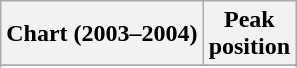<table class="wikitable sortable plainrowheaders" style="text-align:center;">
<tr>
<th>Chart (2003–2004)</th>
<th>Peak<br>position</th>
</tr>
<tr>
</tr>
<tr>
</tr>
<tr>
</tr>
</table>
